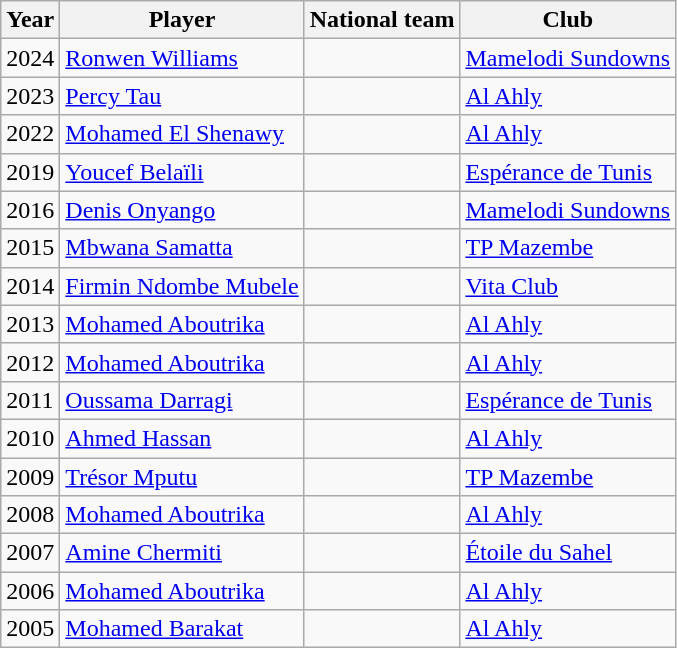<table class="wikitable">
<tr>
<th>Year</th>
<th>Player</th>
<th>National team</th>
<th>Club</th>
</tr>
<tr>
<td>2024</td>
<td><a href='#'>Ronwen Williams</a></td>
<td></td>
<td> <a href='#'>Mamelodi Sundowns</a></td>
</tr>
<tr>
<td>2023</td>
<td><a href='#'>Percy Tau</a></td>
<td></td>
<td> <a href='#'>Al Ahly</a></td>
</tr>
<tr>
<td>2022</td>
<td><a href='#'>Mohamed El Shenawy</a></td>
<td></td>
<td> <a href='#'>Al Ahly</a></td>
</tr>
<tr>
<td>2019</td>
<td><a href='#'>Youcef Belaïli</a></td>
<td></td>
<td> <a href='#'>Espérance de Tunis</a></td>
</tr>
<tr>
<td>2016</td>
<td><a href='#'>Denis Onyango</a></td>
<td></td>
<td> <a href='#'>Mamelodi Sundowns</a></td>
</tr>
<tr>
<td>2015</td>
<td><a href='#'>Mbwana Samatta</a></td>
<td></td>
<td> <a href='#'>TP Mazembe</a></td>
</tr>
<tr>
<td>2014</td>
<td><a href='#'>Firmin Ndombe Mubele</a></td>
<td></td>
<td> <a href='#'>Vita Club</a></td>
</tr>
<tr>
<td>2013</td>
<td><a href='#'>Mohamed Aboutrika</a></td>
<td></td>
<td> <a href='#'>Al Ahly</a></td>
</tr>
<tr>
<td>2012</td>
<td><a href='#'>Mohamed Aboutrika</a></td>
<td></td>
<td> <a href='#'>Al Ahly</a></td>
</tr>
<tr>
<td>2011</td>
<td><a href='#'>Oussama Darragi</a></td>
<td></td>
<td> <a href='#'>Espérance de Tunis</a></td>
</tr>
<tr>
<td>2010</td>
<td><a href='#'>Ahmed Hassan</a></td>
<td></td>
<td> <a href='#'>Al Ahly</a></td>
</tr>
<tr>
<td>2009</td>
<td><a href='#'>Trésor Mputu</a></td>
<td></td>
<td> <a href='#'>TP Mazembe</a></td>
</tr>
<tr>
<td>2008</td>
<td><a href='#'>Mohamed Aboutrika</a></td>
<td></td>
<td> <a href='#'>Al Ahly</a></td>
</tr>
<tr>
<td>2007</td>
<td><a href='#'>Amine Chermiti</a></td>
<td></td>
<td> <a href='#'>Étoile du Sahel</a></td>
</tr>
<tr>
<td>2006</td>
<td><a href='#'>Mohamed Aboutrika</a></td>
<td></td>
<td> <a href='#'>Al Ahly</a></td>
</tr>
<tr>
<td>2005</td>
<td><a href='#'>Mohamed Barakat</a></td>
<td></td>
<td> <a href='#'>Al Ahly</a></td>
</tr>
</table>
